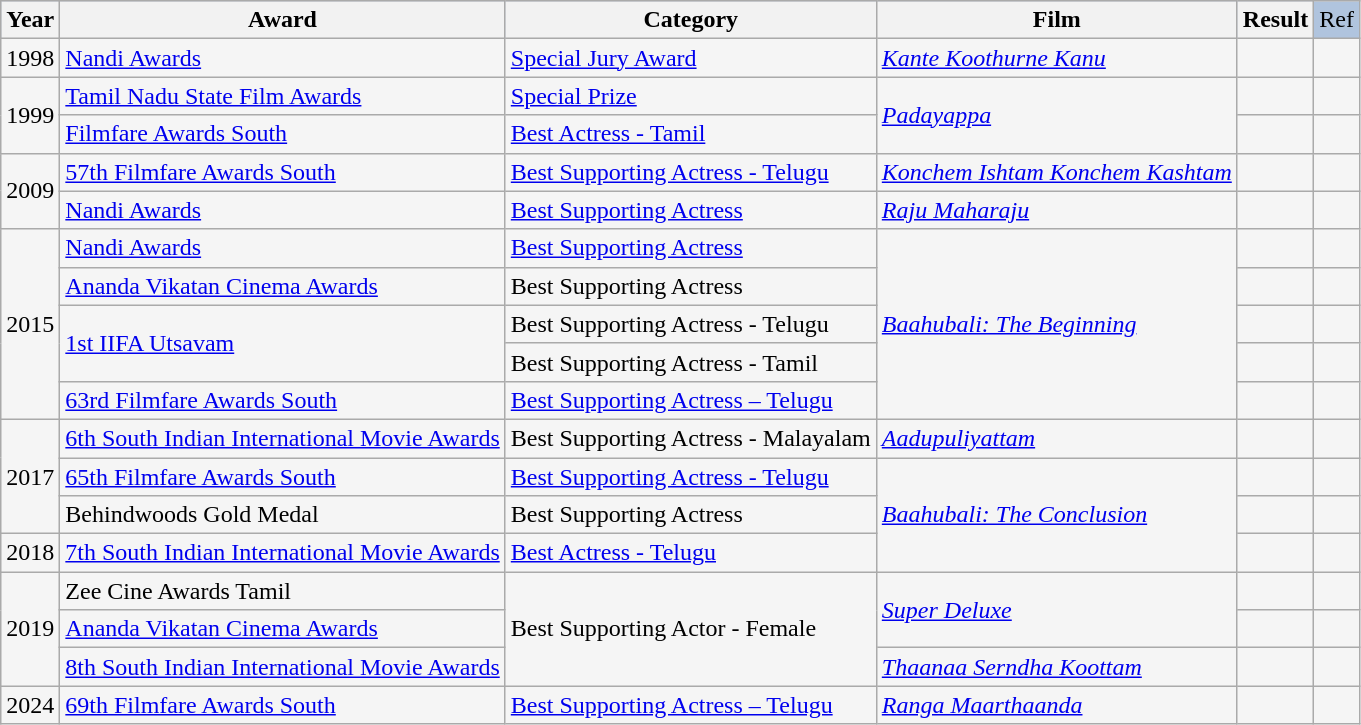<table class="wikitable sortable" style="background:#f5f5f5;">
<tr style="background:#B0C4DE;">
<th>Year</th>
<th>Award</th>
<th>Category</th>
<th>Film</th>
<th>Result</th>
<td>Ref</td>
</tr>
<tr>
<td>1998</td>
<td><a href='#'>Nandi Awards</a></td>
<td><a href='#'>Special Jury Award</a></td>
<td><em><a href='#'>Kante Koothurne Kanu</a></em></td>
<td></td>
<td></td>
</tr>
<tr>
<td rowspan="2">1999</td>
<td><a href='#'>Tamil Nadu State Film Awards</a></td>
<td><a href='#'>Special Prize</a></td>
<td rowspan="2"><em><a href='#'>Padayappa</a></em></td>
<td></td>
<td></td>
</tr>
<tr>
<td><a href='#'>Filmfare Awards South</a></td>
<td><a href='#'>Best Actress - Tamil</a></td>
<td></td>
<td></td>
</tr>
<tr>
<td rowspan="2">2009</td>
<td><a href='#'>57th Filmfare Awards South</a></td>
<td><a href='#'>Best Supporting Actress - Telugu</a></td>
<td><em><a href='#'>Konchem Ishtam Konchem Kashtam</a></em></td>
<td></td>
<td></td>
</tr>
<tr>
<td><a href='#'>Nandi Awards</a></td>
<td><a href='#'>Best Supporting Actress</a></td>
<td><em><a href='#'>Raju Maharaju</a></em></td>
<td></td>
<td></td>
</tr>
<tr>
<td rowspan="5">2015</td>
<td><a href='#'>Nandi Awards</a></td>
<td><a href='#'>Best Supporting Actress</a></td>
<td rowspan="5"><em><a href='#'>Baahubali: The Beginning</a></em></td>
<td></td>
<td></td>
</tr>
<tr>
<td><a href='#'>Ananda Vikatan Cinema Awards</a></td>
<td>Best Supporting Actress</td>
<td></td>
<td></td>
</tr>
<tr>
<td rowspan="2"><a href='#'>1st IIFA Utsavam</a></td>
<td>Best Supporting Actress - Telugu</td>
<td></td>
<td></td>
</tr>
<tr>
<td>Best Supporting Actress - Tamil</td>
<td></td>
<td></td>
</tr>
<tr>
<td><a href='#'>63rd Filmfare Awards South</a></td>
<td><a href='#'>Best Supporting Actress – Telugu</a></td>
<td></td>
<td></td>
</tr>
<tr>
<td rowspan="3">2017</td>
<td><a href='#'>6th South Indian International Movie Awards</a></td>
<td>Best Supporting Actress - Malayalam</td>
<td><em><a href='#'>Aadupuliyattam</a></em></td>
<td></td>
<td></td>
</tr>
<tr>
<td><a href='#'>65th Filmfare Awards South</a></td>
<td><a href='#'>Best Supporting Actress - Telugu</a></td>
<td rowspan="3"><em><a href='#'>Baahubali: The Conclusion</a></em></td>
<td></td>
<td></td>
</tr>
<tr>
<td>Behindwoods Gold Medal</td>
<td>Best Supporting Actress</td>
<td></td>
<td></td>
</tr>
<tr>
<td>2018</td>
<td><a href='#'>7th South Indian International Movie Awards</a></td>
<td><a href='#'>Best Actress - Telugu</a></td>
<td></td>
<td></td>
</tr>
<tr>
<td rowspan="3">2019</td>
<td>Zee Cine Awards Tamil</td>
<td rowspan="3">Best Supporting Actor - Female</td>
<td rowspan="2"><em><a href='#'>Super Deluxe</a></em></td>
<td></td>
<td></td>
</tr>
<tr>
<td><a href='#'>Ananda Vikatan Cinema Awards</a></td>
<td></td>
<td></td>
</tr>
<tr>
<td><a href='#'>8th South Indian International Movie Awards</a></td>
<td><em><a href='#'>Thaanaa Serndha Koottam</a></em></td>
<td></td>
<td></td>
</tr>
<tr>
<td>2024</td>
<td><a href='#'>69th Filmfare Awards South</a></td>
<td><a href='#'>Best Supporting Actress – Telugu</a></td>
<td><em><a href='#'>Ranga Maarthaanda</a></em></td>
<td></td>
<td style="text-align:center;"></td>
</tr>
</table>
